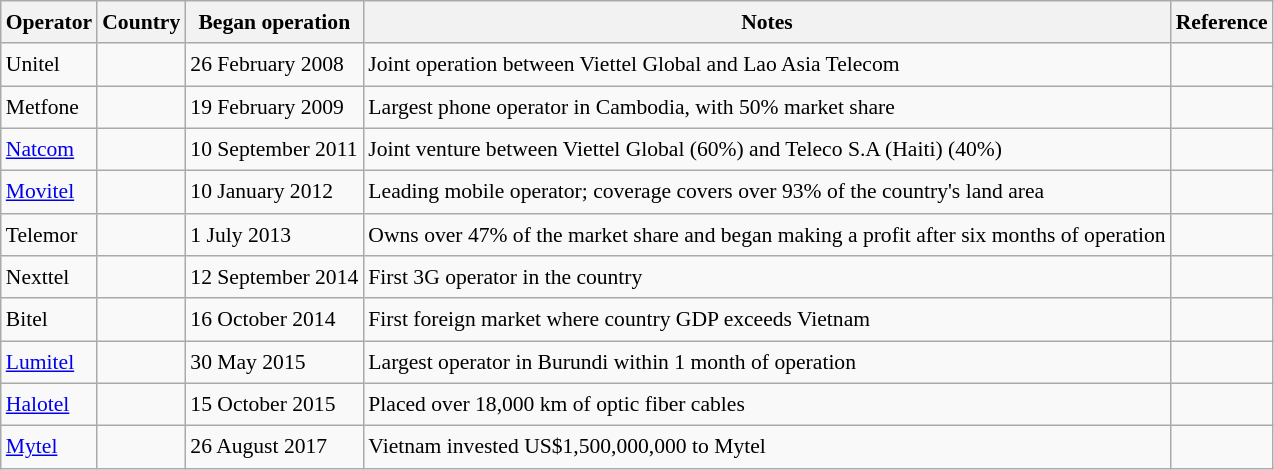<table class="wikitable sortable" style="font-size:90%; border:0px;text-align:left;line-height:150%;">
<tr>
<th scope="col">Operator</th>
<th scope="col">Country</th>
<th scope="col">Began operation</th>
<th scope="col" class="unsortable">Notes</th>
<th scope="col" class="unsortable">Reference</th>
</tr>
<tr>
<td>Unitel</td>
<td></td>
<td>26 February 2008</td>
<td>Joint operation between Viettel Global and Lao Asia Telecom</td>
<td></td>
</tr>
<tr>
<td>Metfone</td>
<td></td>
<td>19 February 2009</td>
<td>Largest phone operator in Cambodia, with 50% market share</td>
<td></td>
</tr>
<tr>
<td><a href='#'>Natcom</a></td>
<td></td>
<td>10 September 2011</td>
<td>Joint venture between Viettel Global (60%) and Teleco S.A (Haiti) (40%)</td>
<td></td>
</tr>
<tr>
<td><a href='#'>Movitel</a></td>
<td></td>
<td>10 January 2012</td>
<td>Leading mobile operator; coverage covers over 93% of the country's land area</td>
<td></td>
</tr>
<tr>
<td>Telemor</td>
<td></td>
<td>1 July 2013</td>
<td>Owns over 47% of the market share and began making a profit after six months of operation</td>
<td></td>
</tr>
<tr>
<td>Nexttel</td>
<td></td>
<td>12 September 2014</td>
<td>First 3G operator in the country</td>
<td></td>
</tr>
<tr>
<td>Bitel</td>
<td></td>
<td>16 October 2014</td>
<td>First foreign market where country GDP exceeds Vietnam</td>
<td></td>
</tr>
<tr>
<td><a href='#'>Lumitel</a></td>
<td></td>
<td>30 May 2015</td>
<td>Largest operator in Burundi within 1 month of operation</td>
<td></td>
</tr>
<tr>
<td><a href='#'>Halotel</a></td>
<td></td>
<td>15 October 2015</td>
<td>Placed over 18,000 km of optic fiber cables</td>
<td></td>
</tr>
<tr>
<td><a href='#'>Mytel</a></td>
<td></td>
<td>26 August 2017</td>
<td>Vietnam invested US$1,500,000,000 to Mytel</td>
<td></td>
</tr>
</table>
